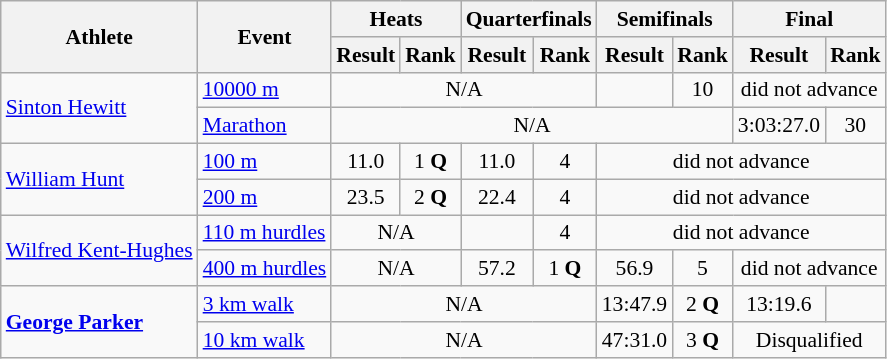<table class=wikitable style="font-size:90%">
<tr>
<th rowspan=2>Athlete</th>
<th rowspan=2>Event</th>
<th colspan=2>Heats</th>
<th colspan=2>Quarterfinals</th>
<th colspan=2>Semifinals</th>
<th colspan=2>Final</th>
</tr>
<tr>
<th>Result</th>
<th>Rank</th>
<th>Result</th>
<th>Rank</th>
<th>Result</th>
<th>Rank</th>
<th>Result</th>
<th>Rank</th>
</tr>
<tr>
<td rowspan=2><a href='#'>Sinton Hewitt</a></td>
<td><a href='#'>10000 m</a></td>
<td align=center colspan=4>N/A</td>
<td align=center></td>
<td align=center>10</td>
<td align=center colspan=2>did not advance</td>
</tr>
<tr>
<td><a href='#'>Marathon</a></td>
<td align=center colspan=6>N/A</td>
<td align=center>3:03:27.0</td>
<td align=center>30</td>
</tr>
<tr>
<td rowspan=2><a href='#'>William Hunt</a></td>
<td><a href='#'>100 m</a></td>
<td align=center>11.0</td>
<td align=center>1 <strong>Q</strong></td>
<td align=center>11.0</td>
<td align=center>4</td>
<td align=center colspan=4>did not advance</td>
</tr>
<tr>
<td><a href='#'>200 m</a></td>
<td align=center>23.5</td>
<td align=center>2 <strong>Q</strong></td>
<td align=center>22.4</td>
<td align=center>4</td>
<td align=center colspan=4>did not advance</td>
</tr>
<tr>
<td rowspan=2><a href='#'>Wilfred Kent-Hughes</a></td>
<td><a href='#'>110 m hurdles</a></td>
<td align=center colspan=2>N/A</td>
<td align=center></td>
<td align=center>4</td>
<td align=center colspan=4>did not advance</td>
</tr>
<tr>
<td><a href='#'>400 m hurdles</a></td>
<td align=center colspan=2>N/A</td>
<td align=center>57.2</td>
<td align=center>1 <strong>Q</strong></td>
<td align=center>56.9</td>
<td align=center>5</td>
<td align=center colspan=2>did not advance</td>
</tr>
<tr>
<td rowspan=2><strong><a href='#'>George Parker</a></strong></td>
<td><a href='#'>3 km walk</a></td>
<td align=center colspan=4>N/A</td>
<td align=center>13:47.9</td>
<td align=center>2 <strong>Q</strong></td>
<td align=center>13:19.6</td>
<td align=center></td>
</tr>
<tr>
<td><a href='#'>10 km walk</a></td>
<td align=center colspan=4>N/A</td>
<td align=center>47:31.0</td>
<td align=center>3 <strong>Q</strong></td>
<td align=center colspan=2>Disqualified</td>
</tr>
</table>
